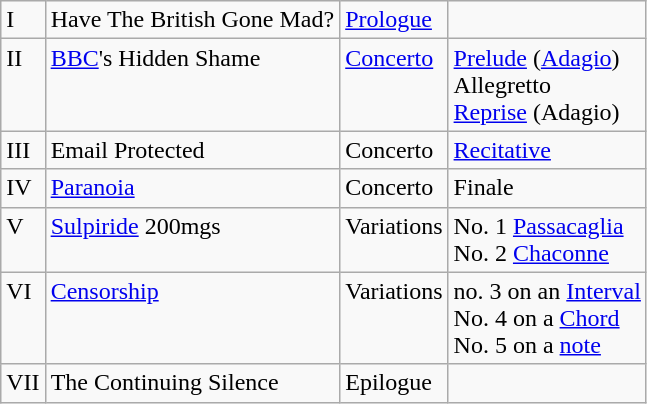<table class="wikitable">
<tr>
<td>I</td>
<td>Have The British Gone Mad?</td>
<td><a href='#'>Prologue</a></td>
</tr>
<tr valign="top">
<td>II</td>
<td><a href='#'>BBC</a>'s Hidden Shame</td>
<td><a href='#'>Concerto</a></td>
<td><a href='#'>Prelude</a> (<a href='#'>Adagio</a>)<br>Allegretto<br><a href='#'>Reprise</a> (Adagio)</td>
</tr>
<tr>
<td>III</td>
<td>Email Protected</td>
<td>Concerto</td>
<td><a href='#'>Recitative</a></td>
</tr>
<tr>
<td>IV</td>
<td><a href='#'>Paranoia</a></td>
<td>Concerto</td>
<td>Finale</td>
</tr>
<tr valign="top">
<td>V</td>
<td><a href='#'>Sulpiride</a> 200mgs</td>
<td>Variations</td>
<td>No. 1 <a href='#'>Passacaglia</a><br>No. 2 <a href='#'>Chaconne</a></td>
</tr>
<tr valign="top">
<td>VI</td>
<td><a href='#'>Censorship</a></td>
<td>Variations</td>
<td>no. 3 on an <a href='#'>Interval</a><br>No. 4 on a <a href='#'>Chord</a><br>No. 5 on a <a href='#'>note</a></td>
</tr>
<tr>
<td>VII</td>
<td>The Continuing Silence</td>
<td>Epilogue</td>
</tr>
</table>
